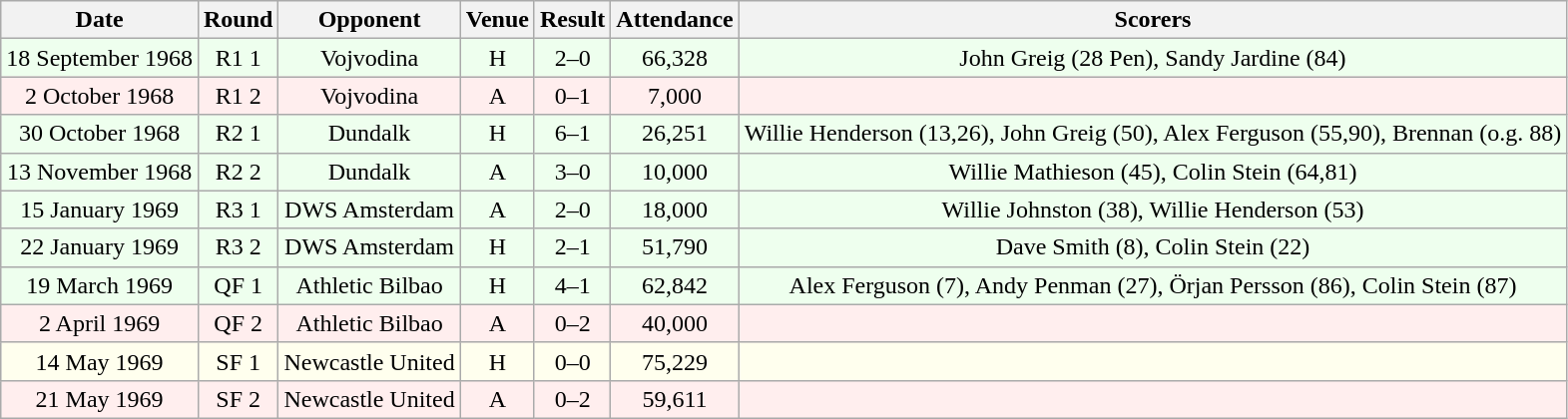<table class="wikitable sortable" style="font-size:100%; text-align:center">
<tr>
<th>Date</th>
<th>Round</th>
<th>Opponent</th>
<th>Venue</th>
<th>Result</th>
<th>Attendance</th>
<th>Scorers</th>
</tr>
<tr bgcolor = "#EEFFEE">
<td>18 September 1968</td>
<td>R1 1</td>
<td>Vojvodina</td>
<td>H</td>
<td>2–0</td>
<td>66,328</td>
<td>John Greig (28 Pen), Sandy Jardine (84)</td>
</tr>
<tr bgcolor = "#FFEEEE">
<td>2 October 1968</td>
<td>R1 2</td>
<td>Vojvodina</td>
<td>A</td>
<td>0–1</td>
<td>7,000</td>
<td></td>
</tr>
<tr bgcolor = "#EEFFEE">
<td>30 October 1968</td>
<td>R2 1</td>
<td>Dundalk</td>
<td>H</td>
<td>6–1</td>
<td>26,251</td>
<td>Willie Henderson (13,26), John Greig (50), Alex Ferguson (55,90), Brennan (o.g. 88)</td>
</tr>
<tr bgcolor = "#EEFFEE">
<td>13 November 1968</td>
<td>R2 2</td>
<td>Dundalk</td>
<td>A</td>
<td>3–0</td>
<td>10,000</td>
<td>Willie Mathieson (45), Colin Stein (64,81)</td>
</tr>
<tr bgcolor = "#EEFFEE">
<td>15 January 1969</td>
<td>R3 1</td>
<td>DWS Amsterdam</td>
<td>A</td>
<td>2–0</td>
<td>18,000</td>
<td>Willie Johnston (38), Willie Henderson (53)</td>
</tr>
<tr bgcolor = "#EEFFEE">
<td>22 January 1969</td>
<td>R3 2</td>
<td>DWS Amsterdam</td>
<td>H</td>
<td>2–1</td>
<td>51,790</td>
<td>Dave Smith (8), Colin Stein (22)</td>
</tr>
<tr bgcolor = "#EEFFEE">
<td>19 March 1969</td>
<td>QF 1</td>
<td>Athletic Bilbao</td>
<td>H</td>
<td>4–1</td>
<td>62,842</td>
<td>Alex Ferguson (7), Andy Penman (27), Örjan Persson (86), Colin Stein (87)</td>
</tr>
<tr bgcolor = "#FFEEEE">
<td>2 April 1969</td>
<td>QF 2</td>
<td>Athletic Bilbao</td>
<td>A</td>
<td>0–2</td>
<td>40,000</td>
<td></td>
</tr>
<tr bgcolor = "#FFFFEE">
<td>14 May 1969</td>
<td>SF 1</td>
<td>Newcastle United</td>
<td>H</td>
<td>0–0</td>
<td>75,229</td>
<td></td>
</tr>
<tr bgcolor = "#FFEEEE">
<td>21 May 1969</td>
<td>SF 2</td>
<td>Newcastle United</td>
<td>A</td>
<td>0–2</td>
<td>59,611</td>
<td></td>
</tr>
</table>
